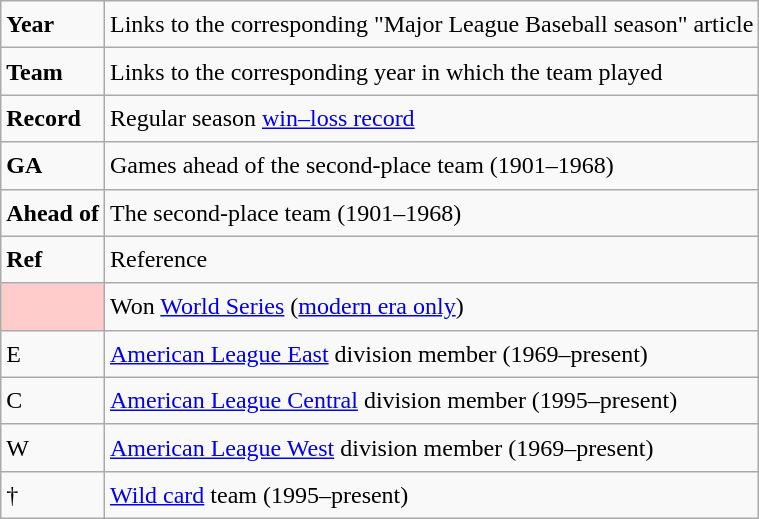<table class="wikitable" style="font-size:1.00em; line-height:1.5em;">
<tr>
<td><strong>Year</strong></td>
<td>Links to the corresponding "Major League Baseball season" article</td>
</tr>
<tr>
<td><strong>Team</strong></td>
<td>Links to the corresponding year in which the team played</td>
</tr>
<tr>
<td><strong>Record</strong></td>
<td>Regular season <a href='#'>win–loss record</a></td>
</tr>
<tr>
<td><strong>GA</strong></td>
<td>Games ahead of the second-place team (1901–1968)</td>
</tr>
<tr>
<td><strong>Ahead of</strong></td>
<td>The second-place team (1901–1968)</td>
</tr>
<tr>
<td><strong>Ref</strong></td>
<td>Reference</td>
</tr>
<tr>
<td bgcolor="#fcc"></td>
<td>Won <a href='#'>World Series</a> (<a href='#'>modern era only</a>)</td>
</tr>
<tr>
<td>E</td>
<td><a href='#'>American League East</a> division member (1969–present)</td>
</tr>
<tr>
<td>C</td>
<td><a href='#'>American League Central</a> division member (1995–present)</td>
</tr>
<tr>
<td>W</td>
<td><a href='#'>American League West</a> division member (1969–present)</td>
</tr>
<tr>
<td>†</td>
<td><a href='#'>Wild card</a> team (1995–present)</td>
</tr>
</table>
